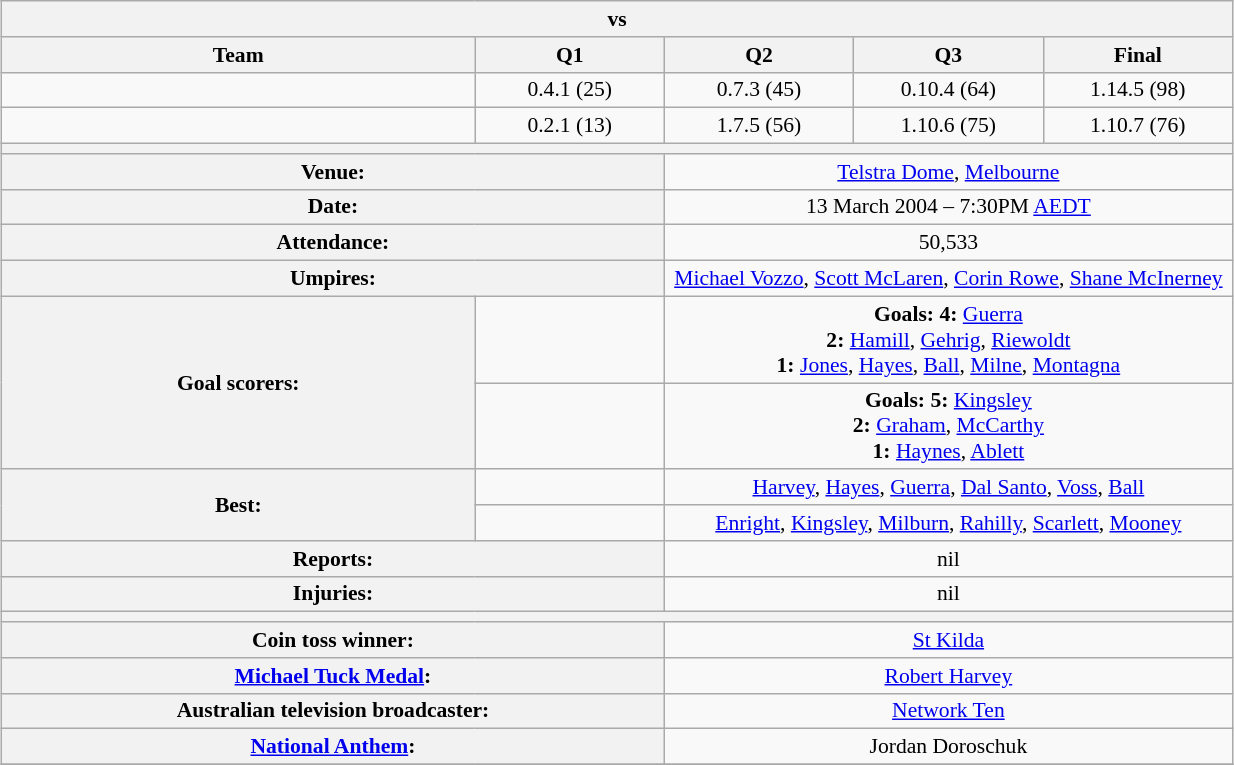<table class="wikitable" style="margin:1em auto; font-size:90%; text-align:center; width:65%;">
<tr>
<th colspan="5"><strong></strong> vs </th>
</tr>
<tr>
<th width=25%>Team</th>
<th width=10%>Q1</th>
<th width=10%>Q2</th>
<th width=10%>Q3</th>
<th width=10%>Final</th>
</tr>
<tr>
<td><strong></strong></td>
<td>0.4.1 (25)</td>
<td>0.7.3 (45)</td>
<td>0.10.4 (64)</td>
<td>1.14.5 (98)</td>
</tr>
<tr>
<td></td>
<td>0.2.1 (13)</td>
<td>1.7.5 (56)</td>
<td>1.10.6 (75)</td>
<td>1.10.7 (76)</td>
</tr>
<tr>
<th colspan="5"></th>
</tr>
<tr>
<th colspan="2">Venue:</th>
<td colspan="3"><a href='#'>Telstra Dome</a>, <a href='#'>Melbourne</a></td>
</tr>
<tr>
<th colspan="2">Date:</th>
<td colspan="3">13 March 2004 – 7:30PM <a href='#'>AEDT</a></td>
</tr>
<tr>
<th colspan="2">Attendance:</th>
<td colspan="3">50,533</td>
</tr>
<tr>
<th colspan="2">Umpires:</th>
<td colspan="3"><a href='#'>Michael Vozzo</a>, <a href='#'>Scott McLaren</a>, <a href='#'>Corin Rowe</a>, <a href='#'>Shane McInerney</a></td>
</tr>
<tr>
<th rowspan="2">Goal scorers:</th>
<td><strong></strong></td>
<td colspan="3"><strong>Goals:</strong> <strong>4:</strong> <a href='#'>Guerra</a><br><strong>2:</strong> <a href='#'>Hamill</a>, <a href='#'>Gehrig</a>, <a href='#'>Riewoldt</a><br><strong>1:</strong> <a href='#'>Jones</a>, <a href='#'>Hayes</a>, <a href='#'>Ball</a>, <a href='#'>Milne</a>, <a href='#'>Montagna</a></td>
</tr>
<tr>
<td></td>
<td colspan="3"><strong>Goals:</strong> <strong>5:</strong> <a href='#'>Kingsley</a><br><strong>2:</strong> <a href='#'>Graham</a>, <a href='#'>McCarthy</a><br><strong>1:</strong> <a href='#'>Haynes</a>, <a href='#'>Ablett</a></td>
</tr>
<tr>
<th rowspan="2">Best:</th>
<td><strong></strong></td>
<td colspan="3"><a href='#'>Harvey</a>, <a href='#'>Hayes</a>, <a href='#'>Guerra</a>, <a href='#'>Dal Santo</a>, <a href='#'>Voss</a>, <a href='#'>Ball</a></td>
</tr>
<tr>
<td></td>
<td colspan="3"><a href='#'>Enright</a>, <a href='#'>Kingsley</a>, <a href='#'>Milburn</a>, <a href='#'>Rahilly</a>, <a href='#'>Scarlett</a>, <a href='#'>Mooney</a></td>
</tr>
<tr>
<th colspan="2">Reports:</th>
<td colspan="3">nil</td>
</tr>
<tr>
<th colspan="2">Injuries:</th>
<td colspan="3">nil</td>
</tr>
<tr>
<th colspan="5"></th>
</tr>
<tr>
<th colspan="2">Coin toss winner:</th>
<td colspan="3"><a href='#'>St Kilda</a></td>
</tr>
<tr>
<th colspan="2"><a href='#'>Michael Tuck Medal</a>:</th>
<td colspan="3"><a href='#'>Robert Harvey</a></td>
</tr>
<tr>
<th colspan="2">Australian television broadcaster:</th>
<td colspan="3"><a href='#'>Network Ten</a></td>
</tr>
<tr>
<th colspan="2"><a href='#'>National Anthem</a>:</th>
<td colspan="3">Jordan Doroschuk</td>
</tr>
<tr>
</tr>
</table>
